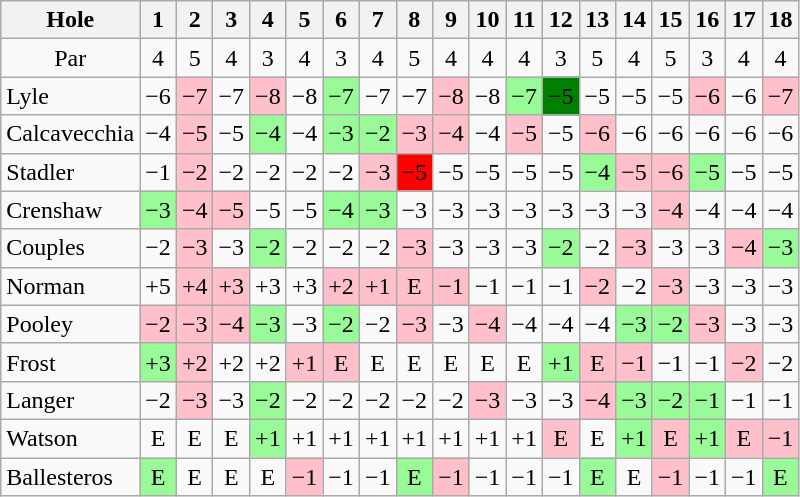<table class="wikitable" style="text-align:center">
<tr>
<th>Hole</th>
<th> 1 </th>
<th> 2 </th>
<th> 3 </th>
<th> 4 </th>
<th> 5 </th>
<th> 6 </th>
<th> 7 </th>
<th> 8 </th>
<th> 9 </th>
<th>10</th>
<th>11</th>
<th>12</th>
<th>13</th>
<th>14</th>
<th>15</th>
<th>16</th>
<th>17</th>
<th>18</th>
</tr>
<tr>
<td>Par</td>
<td>4</td>
<td>5</td>
<td>4</td>
<td>3</td>
<td>4</td>
<td>3</td>
<td>4</td>
<td>5</td>
<td>4</td>
<td>4</td>
<td>4</td>
<td>3</td>
<td>5</td>
<td>4</td>
<td>5</td>
<td>3</td>
<td>4</td>
<td>4</td>
</tr>
<tr>
<td align=left> Lyle</td>
<td>−6</td>
<td style="background: Pink;">−7</td>
<td>−7</td>
<td style="background: Pink;">−8</td>
<td>−8</td>
<td style="background: PaleGreen;">−7</td>
<td>−7</td>
<td>−7</td>
<td style="background: Pink;">−8</td>
<td>−8</td>
<td style="background: PaleGreen;">−7</td>
<td style="background: Green;">−5</td>
<td>−5</td>
<td>−5</td>
<td>−5</td>
<td style="background: Pink;">−6</td>
<td>−6</td>
<td style="background: Pink;">−7</td>
</tr>
<tr>
<td align=left> Calcavecchia</td>
<td>−4</td>
<td style="background: Pink;">−5</td>
<td>−5</td>
<td style="background: PaleGreen;">−4</td>
<td>−4</td>
<td style="background: PaleGreen;">−3</td>
<td style="background: PaleGreen;">−2</td>
<td style="background: Pink;">−3</td>
<td style="background: Pink;">−4</td>
<td>−4</td>
<td style="background: Pink;">−5</td>
<td>−5</td>
<td style="background: Pink;">−6</td>
<td>−6</td>
<td>−6</td>
<td>−6</td>
<td>−6</td>
<td>−6</td>
</tr>
<tr>
<td align=left> Stadler</td>
<td>−1</td>
<td style="background: Pink;">−2</td>
<td>−2</td>
<td>−2</td>
<td>−2</td>
<td>−2</td>
<td style="background: Pink;">−3</td>
<td style="background: Red;">−5</td>
<td>−5</td>
<td>−5</td>
<td>−5</td>
<td>−5</td>
<td style="background: PaleGreen;">−4</td>
<td style="background: Pink;">−5</td>
<td style="background: Pink;">−6</td>
<td style="background: PaleGreen;">−5</td>
<td>−5</td>
<td>−5</td>
</tr>
<tr>
<td align=left> Crenshaw</td>
<td style="background: PaleGreen;">−3</td>
<td style="background: Pink;">−4</td>
<td style="background: Pink;">−5</td>
<td>−5</td>
<td>−5</td>
<td style="background: PaleGreen;">−4</td>
<td style="background: PaleGreen;">−3</td>
<td>−3</td>
<td>−3</td>
<td>−3</td>
<td>−3</td>
<td>−3</td>
<td>−3</td>
<td>−3</td>
<td style="background: Pink;">−4</td>
<td>−4</td>
<td>−4</td>
<td>−4</td>
</tr>
<tr>
<td align=left> Couples</td>
<td>−2</td>
<td style="background: Pink;">−3</td>
<td>−3</td>
<td style="background: PaleGreen;">−2</td>
<td>−2</td>
<td>−2</td>
<td>−2</td>
<td style="background: Pink;">−3</td>
<td>−3</td>
<td>−3</td>
<td>−3</td>
<td style="background: PaleGreen;">−2</td>
<td>−2</td>
<td style="background: Pink;">−3</td>
<td>−3</td>
<td>−3</td>
<td style="background: Pink;">−4</td>
<td style="background: PaleGreen;">−3</td>
</tr>
<tr>
<td align=left> Norman</td>
<td>+5</td>
<td style="background: Pink;">+4</td>
<td style="background: Pink;">+3</td>
<td>+3</td>
<td>+3</td>
<td style="background: Pink;">+2</td>
<td style="background: Pink;">+1</td>
<td style="background: Pink;">E</td>
<td style="background: Pink;">−1</td>
<td>−1</td>
<td>−1</td>
<td>−1</td>
<td style="background: Pink;">−2</td>
<td>−2</td>
<td style="background: Pink;">−3</td>
<td>−3</td>
<td>−3</td>
<td>−3</td>
</tr>
<tr>
<td align=left> Pooley</td>
<td style="background: Pink;">−2</td>
<td style="background: Pink;">−3</td>
<td style="background: Pink;">−4</td>
<td style="background: PaleGreen;">−3</td>
<td>−3</td>
<td style="background: PaleGreen;">−2</td>
<td>−2</td>
<td style="background: Pink;">−3</td>
<td>−3</td>
<td style="background: Pink;">−4</td>
<td>−4</td>
<td>−4</td>
<td>−4</td>
<td style="background: PaleGreen;">−3</td>
<td style="background: PaleGreen;">−2</td>
<td style="background: Pink;">−3</td>
<td>−3</td>
<td>−3</td>
</tr>
<tr>
<td align=left> Frost</td>
<td style="background: PaleGreen;">+3</td>
<td style="background: Pink;">+2</td>
<td>+2</td>
<td>+2</td>
<td style="background: Pink;">+1</td>
<td style="background: Pink;">E</td>
<td>E</td>
<td>E</td>
<td>E</td>
<td>E</td>
<td>E</td>
<td style="background: PaleGreen;">+1</td>
<td style="background: Pink;">E</td>
<td style="background: Pink;">−1</td>
<td>−1</td>
<td>−1</td>
<td style="background: Pink;">−2</td>
<td>−2</td>
</tr>
<tr>
<td align=left> Langer</td>
<td>−2</td>
<td style="background: Pink;">−3</td>
<td>−3</td>
<td style="background: PaleGreen;">−2</td>
<td>−2</td>
<td>−2</td>
<td>−2</td>
<td>−2</td>
<td>−2</td>
<td style="background: Pink;">−3</td>
<td>−3</td>
<td>−3</td>
<td style="background: Pink;">−4</td>
<td style="background: PaleGreen;">−3</td>
<td style="background: PaleGreen;">−2</td>
<td style="background: PaleGreen;">−1</td>
<td>−1</td>
<td>−1</td>
</tr>
<tr>
<td align=left> Watson</td>
<td>E</td>
<td>E</td>
<td>E</td>
<td style="background: PaleGreen;">+1</td>
<td>+1</td>
<td>+1</td>
<td>+1</td>
<td>+1</td>
<td>+1</td>
<td>+1</td>
<td>+1</td>
<td style="background: Pink;">E</td>
<td>E</td>
<td style="background: PaleGreen;">+1</td>
<td style="background: Pink;">E</td>
<td style="background: PaleGreen;">+1</td>
<td style="background: Pink;">E</td>
<td style="background: Pink;">−1</td>
</tr>
<tr>
<td align=left> Ballesteros</td>
<td style="background: PaleGreen;">E</td>
<td>E</td>
<td>E</td>
<td>E</td>
<td style="background: Pink;">−1</td>
<td>−1</td>
<td>−1</td>
<td style="background: PaleGreen;">E</td>
<td style="background: Pink;">−1</td>
<td>−1</td>
<td>−1</td>
<td>−1</td>
<td style="background: PaleGreen;">E</td>
<td>E</td>
<td style="background: Pink;">−1</td>
<td>−1</td>
<td>−1</td>
<td style="background: PaleGreen;">E</td>
</tr>
</table>
